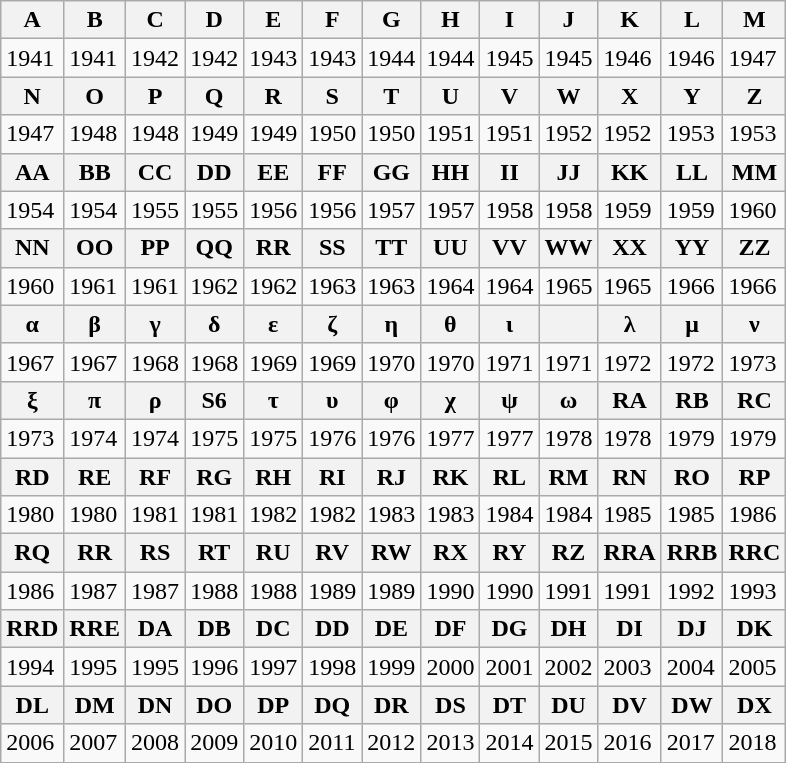<table class="wikitable">
<tr>
<th>A</th>
<th>B</th>
<th>C</th>
<th>D</th>
<th>E</th>
<th>F</th>
<th>G</th>
<th>H</th>
<th>I</th>
<th>J</th>
<th>K</th>
<th>L</th>
<th>M</th>
</tr>
<tr>
<td>1941</td>
<td>1941</td>
<td>1942</td>
<td>1942</td>
<td>1943</td>
<td>1943</td>
<td>1944</td>
<td>1944</td>
<td>1945</td>
<td>1945</td>
<td>1946</td>
<td>1946</td>
<td>1947</td>
</tr>
<tr>
<th>N</th>
<th>O</th>
<th>P</th>
<th>Q</th>
<th>R</th>
<th>S</th>
<th>T</th>
<th>U</th>
<th>V</th>
<th>W</th>
<th>X</th>
<th>Y</th>
<th>Z</th>
</tr>
<tr>
<td>1947</td>
<td>1948</td>
<td>1948</td>
<td>1949</td>
<td>1949</td>
<td>1950</td>
<td>1950</td>
<td>1951</td>
<td>1951</td>
<td>1952</td>
<td>1952</td>
<td>1953</td>
<td>1953</td>
</tr>
<tr>
<th>AA</th>
<th>BB</th>
<th>CC</th>
<th>DD</th>
<th>EE</th>
<th>FF</th>
<th>GG</th>
<th>HH</th>
<th>II</th>
<th>JJ</th>
<th>KK</th>
<th>LL</th>
<th>MM</th>
</tr>
<tr>
<td>1954</td>
<td>1954</td>
<td>1955</td>
<td>1955</td>
<td>1956</td>
<td>1956</td>
<td>1957</td>
<td>1957</td>
<td>1958</td>
<td>1958</td>
<td>1959</td>
<td>1959</td>
<td>1960</td>
</tr>
<tr>
<th>NN</th>
<th>OO</th>
<th>PP</th>
<th>QQ</th>
<th>RR</th>
<th>SS</th>
<th>TT</th>
<th>UU</th>
<th>VV</th>
<th>WW</th>
<th>XX</th>
<th>YY</th>
<th>ZZ</th>
</tr>
<tr>
<td>1960</td>
<td>1961</td>
<td>1961</td>
<td>1962</td>
<td>1962</td>
<td>1963</td>
<td>1963</td>
<td>1964</td>
<td>1964</td>
<td>1965</td>
<td>1965</td>
<td>1966</td>
<td>1966</td>
</tr>
<tr>
<th>α</th>
<th>β</th>
<th>γ</th>
<th>δ</th>
<th>ε</th>
<th>ζ</th>
<th>η</th>
<th>θ</th>
<th>ι</th>
<th></th>
<th>λ</th>
<th>μ</th>
<th>ν</th>
</tr>
<tr>
<td>1967</td>
<td>1967</td>
<td>1968</td>
<td>1968</td>
<td>1969</td>
<td>1969</td>
<td>1970</td>
<td>1970</td>
<td>1971</td>
<td>1971</td>
<td>1972</td>
<td>1972</td>
<td>1973</td>
</tr>
<tr>
<th>ξ</th>
<th>π</th>
<th>ρ</th>
<th>S6</th>
<th>τ</th>
<th>υ</th>
<th>φ</th>
<th>χ</th>
<th>ψ</th>
<th>ω</th>
<th>RA</th>
<th>RB</th>
<th>RC</th>
</tr>
<tr>
<td>1973</td>
<td>1974</td>
<td>1974</td>
<td>1975</td>
<td>1975</td>
<td>1976</td>
<td>1976</td>
<td>1977</td>
<td>1977</td>
<td>1978</td>
<td>1978</td>
<td>1979</td>
<td>1979</td>
</tr>
<tr>
<th>RD</th>
<th>RE</th>
<th>RF</th>
<th>RG</th>
<th>RH</th>
<th>RI</th>
<th>RJ</th>
<th>RK</th>
<th>RL</th>
<th>RM</th>
<th>RN</th>
<th>RO</th>
<th>RP</th>
</tr>
<tr>
<td>1980</td>
<td>1980</td>
<td>1981</td>
<td>1981</td>
<td>1982</td>
<td>1982</td>
<td>1983</td>
<td>1983</td>
<td>1984</td>
<td>1984</td>
<td>1985</td>
<td>1985</td>
<td>1986</td>
</tr>
<tr>
<th>RQ</th>
<th>RR</th>
<th>RS</th>
<th>RT</th>
<th>RU</th>
<th>RV</th>
<th>RW</th>
<th>RX</th>
<th>RY</th>
<th>RZ</th>
<th>RRA</th>
<th>RRB</th>
<th>RRC</th>
</tr>
<tr>
<td>1986</td>
<td>1987</td>
<td>1987</td>
<td>1988</td>
<td>1988</td>
<td>1989</td>
<td>1989</td>
<td>1990</td>
<td>1990</td>
<td>1991</td>
<td>1991</td>
<td>1992</td>
<td>1993</td>
</tr>
<tr>
<th>RRD</th>
<th>RRE</th>
<th>DA</th>
<th>DB</th>
<th>DC</th>
<th>DD</th>
<th>DE</th>
<th>DF</th>
<th>DG</th>
<th>DH</th>
<th>DI</th>
<th>DJ</th>
<th>DK</th>
</tr>
<tr>
<td>1994</td>
<td>1995</td>
<td>1995</td>
<td>1996</td>
<td>1997</td>
<td>1998</td>
<td>1999</td>
<td>2000</td>
<td>2001</td>
<td>2002</td>
<td>2003</td>
<td>2004</td>
<td>2005</td>
</tr>
<tr>
<th>DL</th>
<th>DM</th>
<th>DN</th>
<th>DO</th>
<th>DP</th>
<th>DQ</th>
<th>DR</th>
<th>DS</th>
<th>DT</th>
<th>DU</th>
<th>DV</th>
<th>DW</th>
<th>DX</th>
</tr>
<tr>
<td>2006</td>
<td>2007</td>
<td>2008</td>
<td>2009</td>
<td>2010</td>
<td>2011</td>
<td>2012</td>
<td>2013</td>
<td>2014</td>
<td>2015</td>
<td>2016</td>
<td>2017</td>
<td>2018</td>
</tr>
</table>
